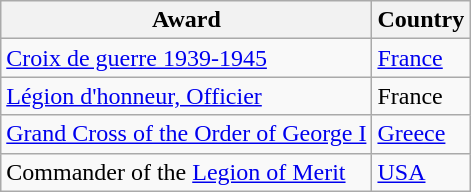<table class="wikitable">
<tr>
<th>Award</th>
<th>Country</th>
</tr>
<tr>
<td><a href='#'>Croix de guerre 1939-1945</a></td>
<td><a href='#'>France</a></td>
</tr>
<tr>
<td><a href='#'>Légion d'honneur, Officier</a></td>
<td>France</td>
</tr>
<tr>
<td><a href='#'>Grand Cross of the Order of George I</a></td>
<td><a href='#'>Greece</a></td>
</tr>
<tr>
<td>Commander of the <a href='#'>Legion of Merit</a></td>
<td><a href='#'>USA</a></td>
</tr>
</table>
